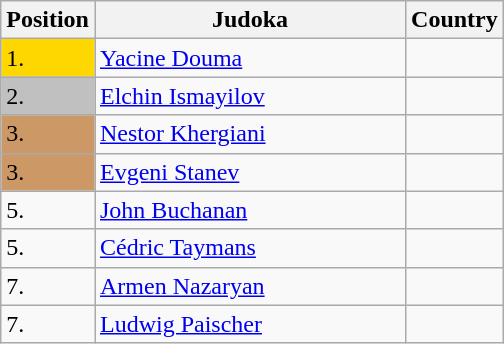<table class=wikitable>
<tr>
<th width=10>Position</th>
<th width=200>Judoka</th>
<th width=10>Country</th>
</tr>
<tr>
<td bgcolor=gold>1.</td>
<td><a href='#'>Yacine Douma</a></td>
<td></td>
</tr>
<tr>
<td bgcolor="silver">2.</td>
<td><a href='#'>Elchin Ismayilov</a></td>
<td></td>
</tr>
<tr>
<td bgcolor="CC9966">3.</td>
<td><a href='#'>Nestor Khergiani</a></td>
<td></td>
</tr>
<tr>
<td bgcolor="CC9966">3.</td>
<td><a href='#'>Evgeni Stanev</a></td>
<td></td>
</tr>
<tr>
<td>5.</td>
<td><a href='#'>John Buchanan</a></td>
<td></td>
</tr>
<tr>
<td>5.</td>
<td><a href='#'>Cédric Taymans</a></td>
<td></td>
</tr>
<tr>
<td>7.</td>
<td><a href='#'>Armen Nazaryan</a></td>
<td></td>
</tr>
<tr>
<td>7.</td>
<td><a href='#'>Ludwig Paischer</a></td>
<td></td>
</tr>
</table>
